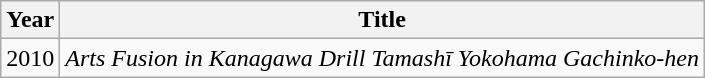<table class="wikitable">
<tr>
<th>Year</th>
<th>Title</th>
</tr>
<tr>
<td>2010</td>
<td><em>Arts Fusion in Kanagawa Drill Tamashī Yokohama Gachinko-hen</em></td>
</tr>
</table>
